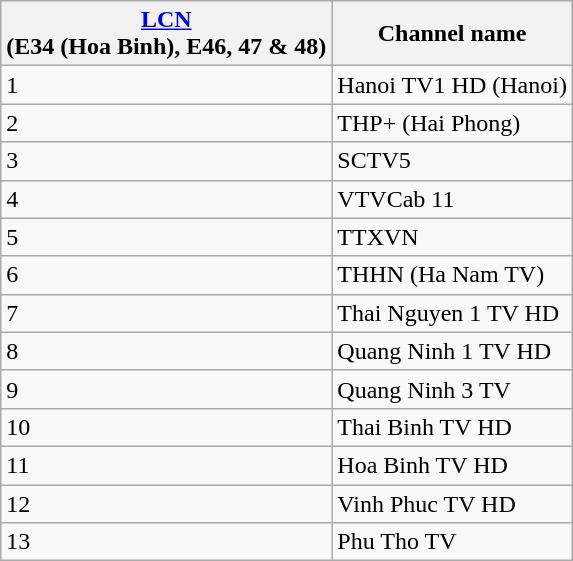<table class=wikitable>
<tr>
<th><a href='#'>LCN</a><br>(E34 (Hoa Binh), E46, 47 & 48)</th>
<th>Channel name</th>
</tr>
<tr>
<td>1</td>
<td>Hanoi TV1 HD (Hanoi)</td>
</tr>
<tr>
<td>2</td>
<td>THP+ (Hai Phong)</td>
</tr>
<tr>
<td>3</td>
<td>SCTV5</td>
</tr>
<tr>
<td>4</td>
<td>VTVCab 11</td>
</tr>
<tr>
<td>5</td>
<td>TTXVN</td>
</tr>
<tr>
<td>6</td>
<td>THHN (Ha Nam TV)</td>
</tr>
<tr>
<td>7</td>
<td>Thai Nguyen 1 TV HD</td>
</tr>
<tr>
<td>8</td>
<td>Quang Ninh 1 TV HD</td>
</tr>
<tr>
<td>9</td>
<td>Quang Ninh 3 TV</td>
</tr>
<tr>
<td>10</td>
<td>Thai Binh TV HD</td>
</tr>
<tr>
<td>11</td>
<td>Hoa Binh TV HD</td>
</tr>
<tr>
<td>12</td>
<td>Vinh Phuc TV HD</td>
</tr>
<tr>
<td>13</td>
<td>Phu Tho TV</td>
</tr>
</table>
